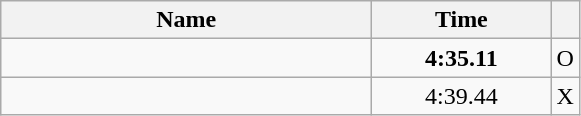<table class="wikitable" style="text-align:center;">
<tr>
<th style="width:15em">Name</th>
<th style="width:7em">Time</th>
<th></th>
</tr>
<tr>
<td align=left></td>
<td><strong>4:35.11</strong></td>
<td>O</td>
</tr>
<tr>
<td align=left></td>
<td>4:39.44</td>
<td>X</td>
</tr>
</table>
